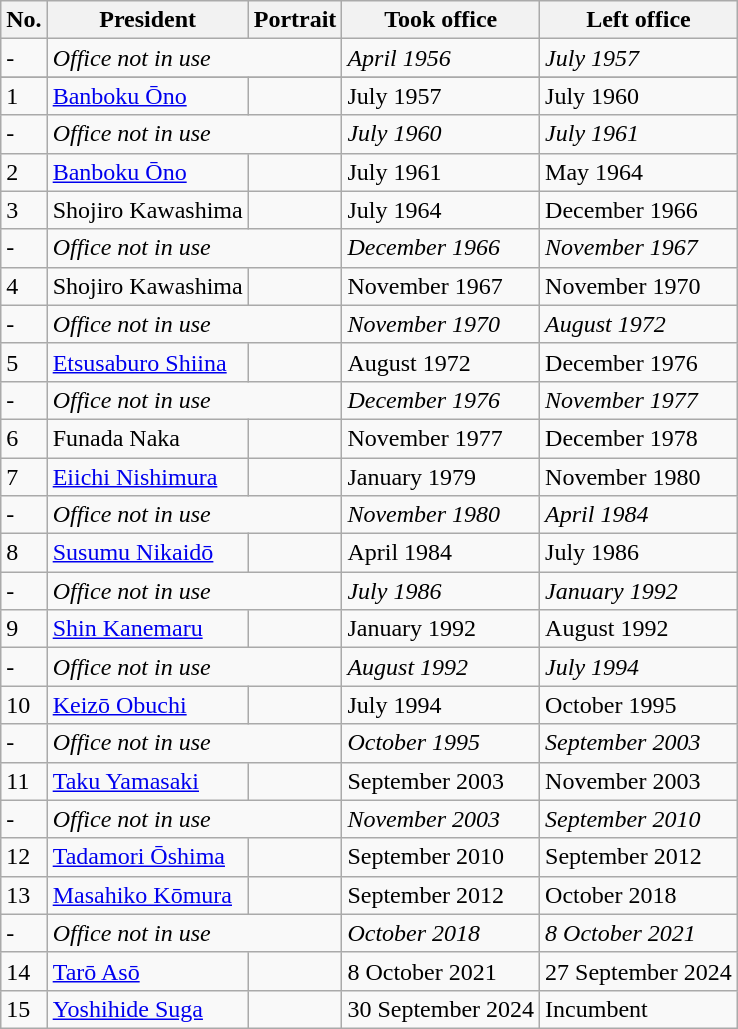<table class="wikitable">
<tr>
<th>No.</th>
<th>President<br></th>
<th class="unsortable">Portrait</th>
<th>Took office</th>
<th>Left office</th>
</tr>
<tr>
<td>-</td>
<td colspan="2"><em>Office not in use</em></td>
<td><em>April 1956</em></td>
<td><em>July 1957</em></td>
</tr>
<tr>
</tr>
<tr>
<td>1</td>
<td><a href='#'>Banboku Ōno</a><br><small></small></td>
<td></td>
<td>July 1957</td>
<td>July 1960</td>
</tr>
<tr>
<td>-</td>
<td colspan="2"><em>Office not in use</em></td>
<td><em>July 1960</em></td>
<td><em>July 1961</em></td>
</tr>
<tr>
<td>2</td>
<td><a href='#'>Banboku Ōno</a><br><small></small></td>
<td></td>
<td>July 1961</td>
<td>May 1964</td>
</tr>
<tr>
<td>3</td>
<td>Shojiro Kawashima<br><small></small></td>
<td></td>
<td>July 1964</td>
<td>December 1966</td>
</tr>
<tr>
<td>-</td>
<td colspan="2"><em>Office not in use</em></td>
<td><em>December 1966</em></td>
<td><em>November 1967</em></td>
</tr>
<tr>
<td>4</td>
<td>Shojiro Kawashima<br><small></small></td>
<td></td>
<td>November 1967</td>
<td>November 1970</td>
</tr>
<tr>
<td>-</td>
<td colspan="2"><em>Office not in use</em></td>
<td><em>November 1970</em></td>
<td><em>August 1972</em></td>
</tr>
<tr>
<td>5</td>
<td><a href='#'>Etsusaburo Shiina</a><br><small></small></td>
<td></td>
<td>August 1972</td>
<td>December 1976</td>
</tr>
<tr>
<td>-</td>
<td colspan="2"><em>Office not in use</em></td>
<td><em>December 1976</em></td>
<td><em>November 1977</em></td>
</tr>
<tr>
<td>6</td>
<td>Funada Naka<br><small></small></td>
<td></td>
<td>November 1977</td>
<td>December 1978</td>
</tr>
<tr>
<td>7</td>
<td><a href='#'>Eiichi Nishimura</a><br><small></small></td>
<td></td>
<td>January 1979</td>
<td>November 1980</td>
</tr>
<tr>
<td>-</td>
<td colspan="2"><em>Office not in use</em></td>
<td><em>November 1980</em></td>
<td><em>April 1984</em></td>
</tr>
<tr>
<td>8</td>
<td><a href='#'>Susumu Nikaidō</a><br><small></small></td>
<td></td>
<td>April 1984</td>
<td>July 1986</td>
</tr>
<tr>
<td>-</td>
<td colspan="2"><em>Office not in use</em></td>
<td><em>July 1986</em></td>
<td><em>January 1992</em></td>
</tr>
<tr>
<td>9</td>
<td><a href='#'>Shin Kanemaru</a><br><small></small></td>
<td></td>
<td>January 1992</td>
<td>August 1992</td>
</tr>
<tr>
<td>-</td>
<td colspan="2"><em>Office not in use</em></td>
<td><em>August 1992</em></td>
<td><em>July 1994</em></td>
</tr>
<tr>
<td>10</td>
<td><a href='#'>Keizō Obuchi</a><br><small></small></td>
<td></td>
<td>July 1994</td>
<td>October 1995</td>
</tr>
<tr>
<td>-</td>
<td colspan="2"><em>Office not in use</em></td>
<td><em>October 1995</em></td>
<td><em>September 2003</em></td>
</tr>
<tr>
<td>11</td>
<td><a href='#'>Taku Yamasaki</a><br><small></small></td>
<td></td>
<td>September 2003</td>
<td>November 2003</td>
</tr>
<tr>
<td>-</td>
<td colspan="2"><em>Office not in use</em></td>
<td><em>November 2003</em></td>
<td><em>September 2010</em></td>
</tr>
<tr>
<td>12</td>
<td><a href='#'>Tadamori Ōshima</a><br><small></small></td>
<td></td>
<td>September 2010</td>
<td>September 2012</td>
</tr>
<tr>
<td>13</td>
<td><a href='#'>Masahiko Kōmura</a><br><small></small></td>
<td></td>
<td>September 2012</td>
<td>October 2018</td>
</tr>
<tr>
<td>-</td>
<td colspan="2"><em>Office not in use</em></td>
<td><em>October 2018</em></td>
<td><em>8 October 2021</em></td>
</tr>
<tr>
<td>14</td>
<td><a href='#'>Tarō Asō</a><br><small></small></td>
<td></td>
<td>8 October 2021</td>
<td>27 September 2024</td>
</tr>
<tr>
<td>15</td>
<td><a href='#'>Yoshihide Suga</a><br><small></small></td>
<td></td>
<td>30 September 2024</td>
<td>Incumbent</td>
</tr>
</table>
